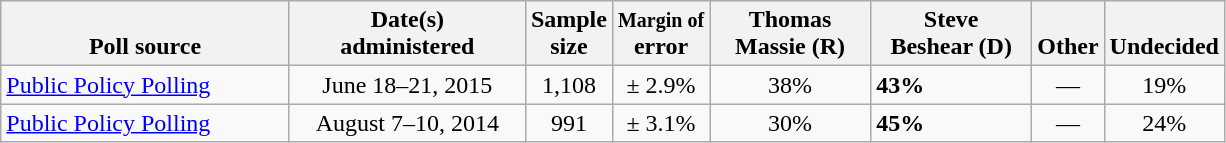<table class="wikitable">
<tr valign= bottom>
<th style="width:185px;">Poll source</th>
<th style="width:150px;">Date(s)<br>administered</th>
<th class=small>Sample<br>size</th>
<th class=small><small>Margin of</small><br>error</th>
<th style="width:100px;">Thomas<br>Massie (R)</th>
<th style="width:100px;">Steve<br>Beshear (D)</th>
<th style="width:40px;">Other</th>
<th style="width:40px;">Undecided</th>
</tr>
<tr>
<td><a href='#'>Public Policy Polling</a></td>
<td align=center>June 18–21, 2015</td>
<td align=center>1,108</td>
<td align=center>± 2.9%</td>
<td align=center>38%</td>
<td><strong>43%</strong></td>
<td align=center>—</td>
<td align=center>19%</td>
</tr>
<tr>
<td><a href='#'>Public Policy Polling</a></td>
<td align=center>August 7–10, 2014</td>
<td align=center>991</td>
<td align=center>± 3.1%</td>
<td align=center>30%</td>
<td><strong>45%</strong></td>
<td align=center>—</td>
<td align=center>24%</td>
</tr>
</table>
